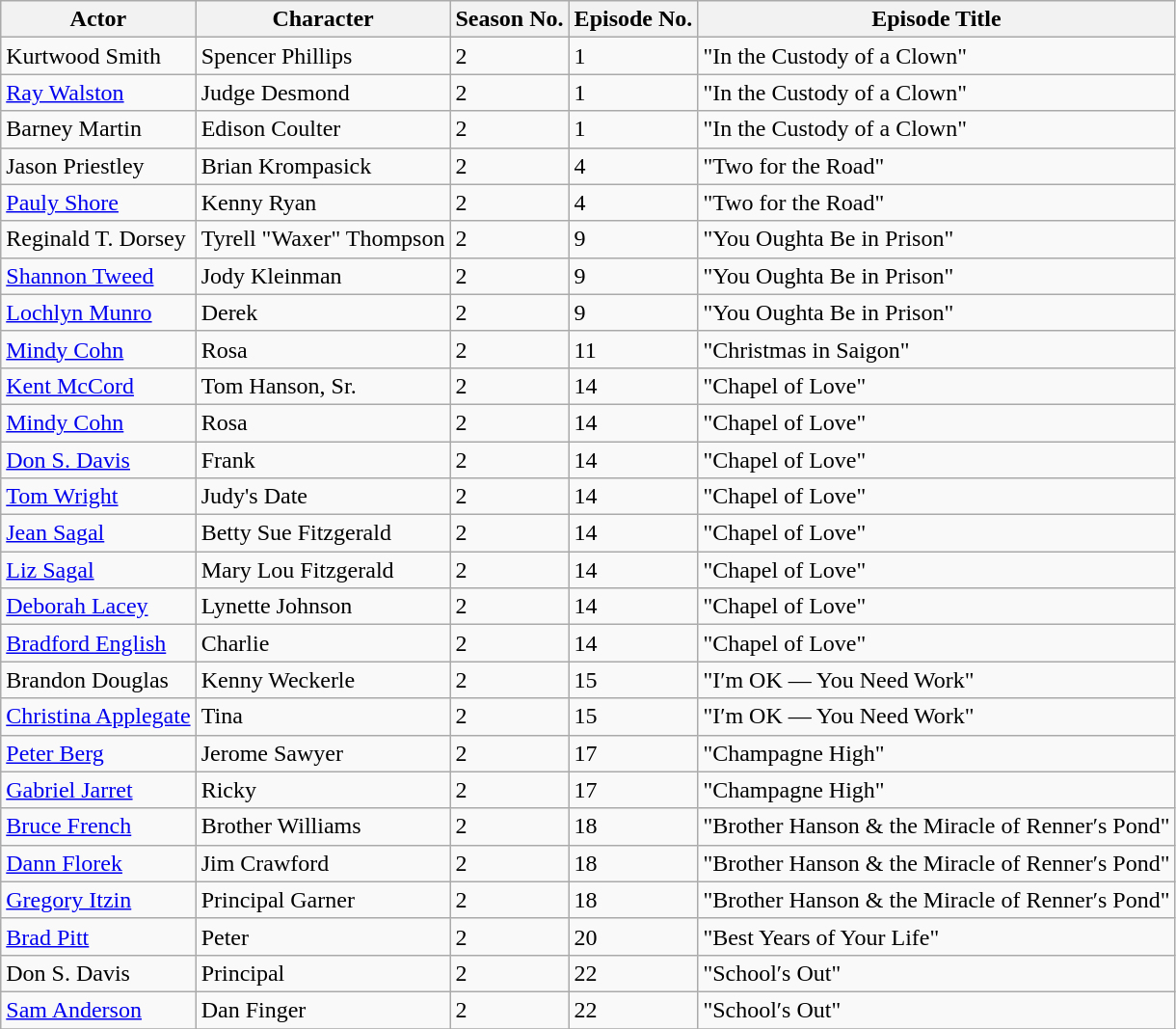<table class="wikitable">
<tr>
<th>Actor</th>
<th>Character</th>
<th>Season No.</th>
<th>Episode No.</th>
<th>Episode Title</th>
</tr>
<tr>
<td>Kurtwood Smith</td>
<td>Spencer Phillips</td>
<td>2</td>
<td>1</td>
<td>"In the Custody of a Clown"</td>
</tr>
<tr>
<td><a href='#'>Ray Walston</a></td>
<td>Judge Desmond</td>
<td>2</td>
<td>1</td>
<td>"In the Custody of a Clown"</td>
</tr>
<tr>
<td>Barney Martin</td>
<td>Edison Coulter</td>
<td>2</td>
<td>1</td>
<td>"In the Custody of a Clown"</td>
</tr>
<tr>
<td>Jason Priestley</td>
<td>Brian Krompasick</td>
<td>2</td>
<td>4</td>
<td>"Two for the Road"</td>
</tr>
<tr>
<td><a href='#'>Pauly Shore</a></td>
<td>Kenny Ryan</td>
<td>2</td>
<td>4</td>
<td>"Two for the Road"</td>
</tr>
<tr>
<td>Reginald T.  Dorsey</td>
<td>Tyrell "Waxer" Thompson</td>
<td>2</td>
<td>9</td>
<td>"You Oughta Be in Prison"</td>
</tr>
<tr>
<td><a href='#'>Shannon Tweed</a></td>
<td>Jody Kleinman</td>
<td>2</td>
<td>9</td>
<td>"You Oughta Be in Prison"</td>
</tr>
<tr>
<td><a href='#'>Lochlyn Munro</a></td>
<td>Derek</td>
<td>2</td>
<td>9</td>
<td>"You Oughta Be in Prison"</td>
</tr>
<tr>
<td><a href='#'>Mindy Cohn</a></td>
<td>Rosa</td>
<td>2</td>
<td>11</td>
<td>"Christmas in Saigon"</td>
</tr>
<tr>
<td><a href='#'>Kent McCord</a></td>
<td>Tom Hanson, Sr.</td>
<td>2</td>
<td>14</td>
<td>"Chapel of Love"</td>
</tr>
<tr>
<td><a href='#'>Mindy Cohn</a></td>
<td>Rosa</td>
<td>2</td>
<td>14</td>
<td>"Chapel of Love"</td>
</tr>
<tr>
<td><a href='#'>Don S. Davis</a></td>
<td>Frank</td>
<td>2</td>
<td>14</td>
<td>"Chapel of Love"</td>
</tr>
<tr>
<td><a href='#'>Tom Wright</a></td>
<td>Judy's Date</td>
<td>2</td>
<td>14</td>
<td>"Chapel of Love"</td>
</tr>
<tr>
<td><a href='#'>Jean Sagal</a></td>
<td>Betty Sue Fitzgerald</td>
<td>2</td>
<td>14</td>
<td>"Chapel of Love"</td>
</tr>
<tr>
<td><a href='#'>Liz Sagal</a></td>
<td>Mary Lou Fitzgerald</td>
<td>2</td>
<td>14</td>
<td>"Chapel of Love"</td>
</tr>
<tr>
<td><a href='#'>Deborah Lacey</a></td>
<td>Lynette Johnson</td>
<td>2</td>
<td>14</td>
<td>"Chapel of Love"</td>
</tr>
<tr>
<td><a href='#'>Bradford English</a></td>
<td>Charlie</td>
<td>2</td>
<td>14</td>
<td>"Chapel of Love"</td>
</tr>
<tr>
<td>Brandon Douglas</td>
<td>Kenny Weckerle</td>
<td>2</td>
<td>15</td>
<td>"I′m OK — You Need Work"</td>
</tr>
<tr>
<td><a href='#'>Christina Applegate</a></td>
<td>Tina</td>
<td>2</td>
<td>15</td>
<td>"I′m OK — You Need Work"</td>
</tr>
<tr>
<td><a href='#'>Peter Berg</a></td>
<td>Jerome Sawyer</td>
<td>2</td>
<td>17</td>
<td>"Champagne High"</td>
</tr>
<tr>
<td><a href='#'>Gabriel Jarret</a></td>
<td>Ricky</td>
<td>2</td>
<td>17</td>
<td>"Champagne High"</td>
</tr>
<tr>
<td><a href='#'>Bruce French</a></td>
<td>Brother Williams</td>
<td>2</td>
<td>18</td>
<td>"Brother Hanson & the Miracle of Renner′s Pond"</td>
</tr>
<tr>
<td><a href='#'>Dann Florek</a></td>
<td>Jim Crawford</td>
<td>2</td>
<td>18</td>
<td>"Brother Hanson & the Miracle of Renner′s Pond"</td>
</tr>
<tr>
<td><a href='#'>Gregory Itzin</a></td>
<td>Principal Garner</td>
<td>2</td>
<td>18</td>
<td>"Brother Hanson & the Miracle of Renner′s Pond"</td>
</tr>
<tr>
<td><a href='#'>Brad Pitt</a></td>
<td>Peter</td>
<td>2</td>
<td>20</td>
<td>"Best Years of Your Life"</td>
</tr>
<tr>
<td>Don S. Davis</td>
<td>Principal</td>
<td>2</td>
<td>22</td>
<td>"School′s Out"</td>
</tr>
<tr>
<td><a href='#'>Sam Anderson</a></td>
<td>Dan Finger</td>
<td>2</td>
<td>22</td>
<td>"School′s Out"</td>
</tr>
<tr>
</tr>
</table>
